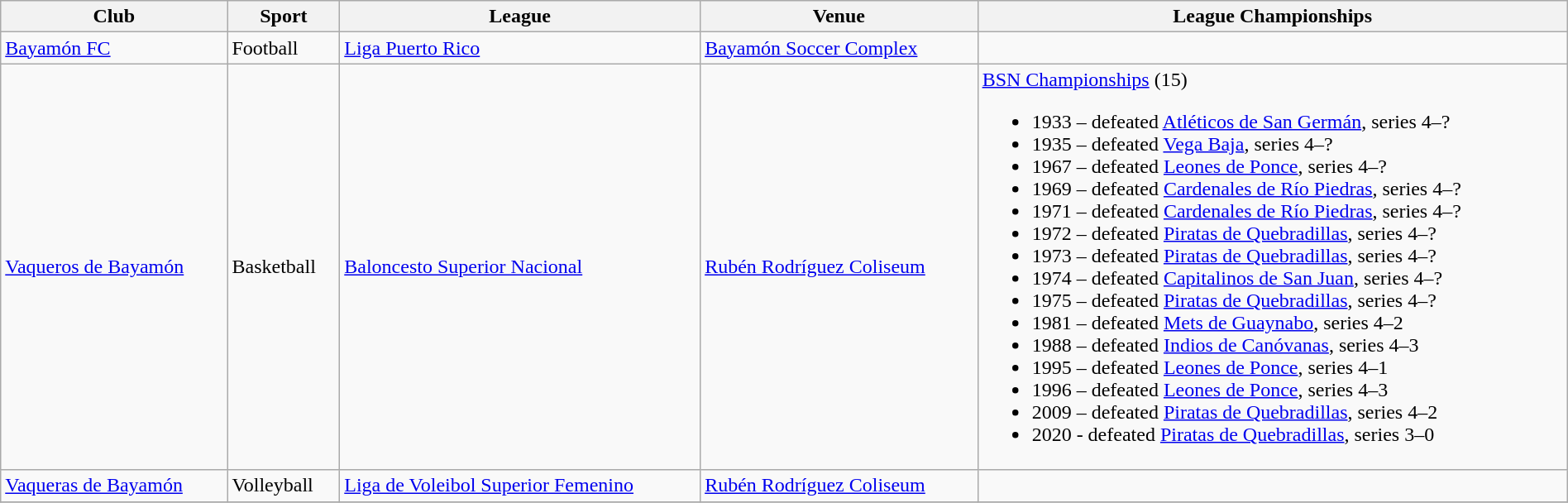<table class="wikitable" style="margin:0 auto; width:100%;">
<tr>
<th>Club</th>
<th>Sport</th>
<th>League</th>
<th>Venue</th>
<th>League Championships</th>
</tr>
<tr>
<td><a href='#'>Bayamón FC</a></td>
<td>Football</td>
<td><a href='#'>Liga Puerto Rico</a></td>
<td><a href='#'>Bayamón Soccer Complex</a></td>
<td></td>
</tr>
<tr>
<td><a href='#'>Vaqueros de Bayamón</a></td>
<td>Basketball</td>
<td><a href='#'>Baloncesto Superior Nacional</a></td>
<td><a href='#'>Rubén Rodríguez Coliseum</a></td>
<td><a href='#'>BSN Championships</a> (15)<br><ul><li>1933 – defeated <a href='#'>Atléticos de San Germán</a>, series 4–?</li><li>1935 – defeated <a href='#'>Vega Baja</a>, series 4–?</li><li>1967 – defeated <a href='#'>Leones de Ponce</a>, series 4–?</li><li>1969 – defeated <a href='#'>Cardenales de Río Piedras</a>, series 4–?</li><li>1971 – defeated <a href='#'>Cardenales de Río Piedras</a>, series 4–?</li><li>1972 – defeated <a href='#'>Piratas de Quebradillas</a>, series 4–?</li><li>1973 – defeated <a href='#'>Piratas de Quebradillas</a>, series 4–?</li><li>1974 – defeated <a href='#'>Capitalinos de San Juan</a>, series 4–?</li><li>1975 – defeated <a href='#'>Piratas de Quebradillas</a>, series 4–?</li><li>1981 – defeated <a href='#'>Mets de Guaynabo</a>, series 4–2</li><li>1988 – defeated <a href='#'>Indios de Canóvanas</a>, series 4–3</li><li>1995 – defeated <a href='#'>Leones de Ponce</a>, series 4–1</li><li>1996 – defeated <a href='#'>Leones de Ponce</a>, series 4–3</li><li>2009 – defeated <a href='#'>Piratas de Quebradillas</a>, series 4–2</li><li>2020 - defeated <a href='#'>Piratas de Quebradillas</a>, series 3–0</li></ul></td>
</tr>
<tr>
<td><a href='#'>Vaqueras de Bayamón</a></td>
<td>Volleyball</td>
<td><a href='#'>Liga de Voleibol Superior Femenino</a></td>
<td><a href='#'>Rubén Rodríguez Coliseum</a></td>
<td></td>
</tr>
<tr>
</tr>
</table>
